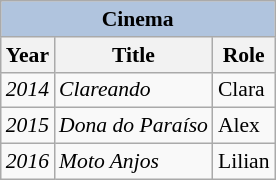<table class="wikitable" style="font-size: 90%;">
<tr>
<th colspan="4" style="background: LightSteelBlue;">Cinema</th>
</tr>
<tr>
<th>Year</th>
<th>Title</th>
<th>Role</th>
</tr>
<tr>
<td><em>2014</em></td>
<td><em>Clareando</em></td>
<td>Clara</td>
</tr>
<tr>
<td><em>2015</em></td>
<td><em>Dona do Paraíso</em></td>
<td>Alex</td>
</tr>
<tr>
<td><em>2016</em></td>
<td><em>Moto Anjos</em></td>
<td>Lilian</td>
</tr>
</table>
